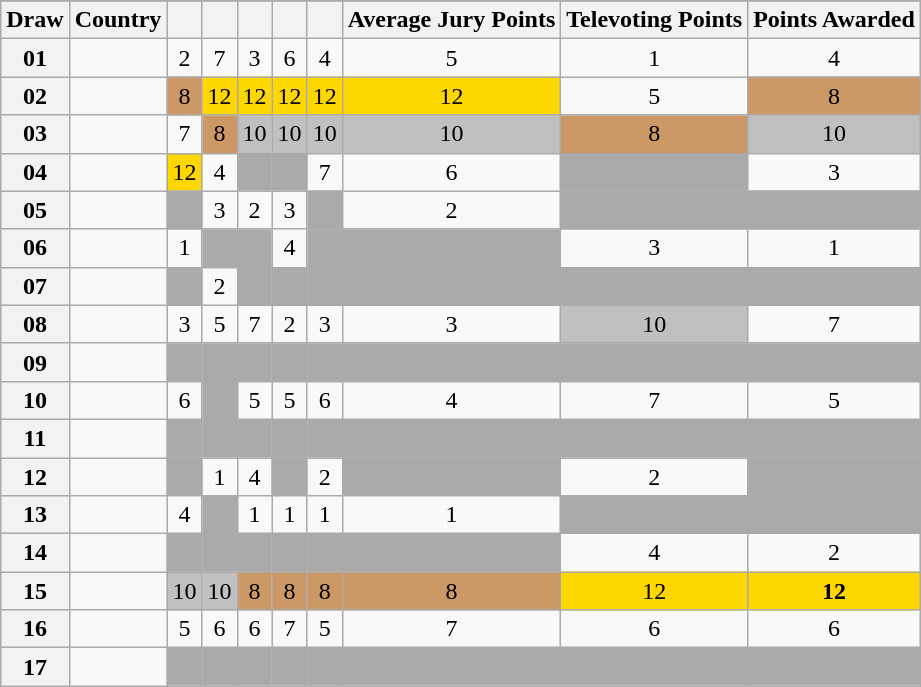<table class="sortable wikitable collapsible plainrowheaders" style="text-align:center;">
<tr>
</tr>
<tr>
<th scope="col">Draw</th>
<th scope="col">Country</th>
<th scope="col"><small></small></th>
<th scope="col"><small></small></th>
<th scope="col"><small></small></th>
<th scope="col"><small></small></th>
<th scope="col"><small></small></th>
<th scope="col">Average Jury Points</th>
<th scope="col">Televoting Points</th>
<th scope="col">Points Awarded</th>
</tr>
<tr>
<th scope="row" style="text-align:center;">01</th>
<td style="text-align:left;"></td>
<td>2</td>
<td>7</td>
<td>3</td>
<td>6</td>
<td>4</td>
<td>5</td>
<td>1</td>
<td>4</td>
</tr>
<tr>
<th scope="row" style="text-align:center;">02</th>
<td style="text-align:left;"></td>
<td style="background:#CC9966;">8</td>
<td style="background:gold;">12</td>
<td style="background:gold;">12</td>
<td style="background:gold;">12</td>
<td style="background:gold;">12</td>
<td style="background:gold;">12</td>
<td>5</td>
<td style="background:#CC9966;">8</td>
</tr>
<tr>
<th scope="row" style="text-align:center;">03</th>
<td style="text-align:left;"></td>
<td>7</td>
<td style="background:#CC9966;">8</td>
<td style="background:silver;">10</td>
<td style="background:silver;">10</td>
<td style="background:silver;">10</td>
<td style="background:silver;">10</td>
<td style="background:#CC9966;">8</td>
<td style="background:silver;">10</td>
</tr>
<tr>
<th scope="row" style="text-align:center;">04</th>
<td style="text-align:left;"></td>
<td style="background:gold;">12</td>
<td>4</td>
<td style="background:#AAAAAA;"></td>
<td style="background:#AAAAAA;"></td>
<td>7</td>
<td>6</td>
<td style="background:#AAAAAA;"></td>
<td>3</td>
</tr>
<tr>
<th scope="row" style="text-align:center;">05</th>
<td style="text-align:left;"></td>
<td style="background:#AAAAAA;"></td>
<td>3</td>
<td>2</td>
<td>3</td>
<td style="background:#AAAAAA;"></td>
<td>2</td>
<td style="background:#AAAAAA;"></td>
<td style="background:#AAAAAA;"></td>
</tr>
<tr>
<th scope="row" style="text-align:center;">06</th>
<td style="text-align:left;"></td>
<td>1</td>
<td style="background:#AAAAAA;"></td>
<td style="background:#AAAAAA;"></td>
<td>4</td>
<td style="background:#AAAAAA;"></td>
<td style="background:#AAAAAA;"></td>
<td>3</td>
<td>1</td>
</tr>
<tr>
<th scope="row" style="text-align:center;">07</th>
<td style="text-align:left;"></td>
<td style="background:#AAAAAA;"></td>
<td>2</td>
<td style="background:#AAAAAA;"></td>
<td style="background:#AAAAAA;"></td>
<td style="background:#AAAAAA;"></td>
<td style="background:#AAAAAA;"></td>
<td style="background:#AAAAAA;"></td>
<td style="background:#AAAAAA;"></td>
</tr>
<tr>
<th scope="row" style="text-align:center;">08</th>
<td style="text-align:left;"></td>
<td>3</td>
<td>5</td>
<td>7</td>
<td>2</td>
<td>3</td>
<td>3</td>
<td style="background:silver;">10</td>
<td>7</td>
</tr>
<tr>
<th scope="row" style="text-align:center;">09</th>
<td style="text-align:left;"></td>
<td style="background:#AAAAAA;"></td>
<td style="background:#AAAAAA;"></td>
<td style="background:#AAAAAA;"></td>
<td style="background:#AAAAAA;"></td>
<td style="background:#AAAAAA;"></td>
<td style="background:#AAAAAA;"></td>
<td style="background:#AAAAAA;"></td>
<td style="background:#AAAAAA;"></td>
</tr>
<tr>
<th scope="row" style="text-align:center;">10</th>
<td style="text-align:left;"></td>
<td>6</td>
<td style="background:#AAAAAA;"></td>
<td>5</td>
<td>5</td>
<td>6</td>
<td>4</td>
<td>7</td>
<td>5</td>
</tr>
<tr class="sortbottom">
<th scope="row" style="text-align:center;">11</th>
<td style="text-align:left;"></td>
<td style="background:#AAAAAA;"></td>
<td style="background:#AAAAAA;"></td>
<td style="background:#AAAAAA;"></td>
<td style="background:#AAAAAA;"></td>
<td style="background:#AAAAAA;"></td>
<td style="background:#AAAAAA;"></td>
<td style="background:#AAAAAA;"></td>
<td style="background:#AAAAAA;"></td>
</tr>
<tr>
<th scope="row" style="text-align:center;">12</th>
<td style="text-align:left;"></td>
<td style="background:#AAAAAA;"></td>
<td>1</td>
<td>4</td>
<td style="background:#AAAAAA;"></td>
<td>2</td>
<td style="background:#AAAAAA;"></td>
<td>2</td>
<td style="background:#AAAAAA;"></td>
</tr>
<tr>
<th scope="row" style="text-align:center;">13</th>
<td style="text-align:left;"></td>
<td>4</td>
<td style="background:#AAAAAA;"></td>
<td>1</td>
<td>1</td>
<td>1</td>
<td>1</td>
<td style="background:#AAAAAA;"></td>
<td style="background:#AAAAAA;"></td>
</tr>
<tr>
<th scope="row" style="text-align:center;">14</th>
<td style="text-align:left;"></td>
<td style="background:#AAAAAA;"></td>
<td style="background:#AAAAAA;"></td>
<td style="background:#AAAAAA;"></td>
<td style="background:#AAAAAA;"></td>
<td style="background:#AAAAAA;"></td>
<td style="background:#AAAAAA;"></td>
<td>4</td>
<td>2</td>
</tr>
<tr>
<th scope="row" style="text-align:center;">15</th>
<td style="text-align:left;"></td>
<td style="background:silver;">10</td>
<td style="background:silver;">10</td>
<td style="background:#CC9966;">8</td>
<td style="background:#CC9966;">8</td>
<td style="background:#CC9966;">8</td>
<td style="background:#CC9966;">8</td>
<td style="background:gold;">12</td>
<td style="background:gold;"><strong>12</strong></td>
</tr>
<tr>
<th scope="row" style="text-align:center;">16</th>
<td style="text-align:left;"></td>
<td>5</td>
<td>6</td>
<td>6</td>
<td>7</td>
<td>5</td>
<td>7</td>
<td>6</td>
<td>6</td>
</tr>
<tr>
<th scope="row" style="text-align:center;">17</th>
<td style="text-align:left;"></td>
<td style="background:#AAAAAA;"></td>
<td style="background:#AAAAAA;"></td>
<td style="background:#AAAAAA;"></td>
<td style="background:#AAAAAA;"></td>
<td style="background:#AAAAAA;"></td>
<td style="background:#AAAAAA;"></td>
<td style="background:#AAAAAA;"></td>
<td style="background:#AAAAAA;"></td>
</tr>
</table>
